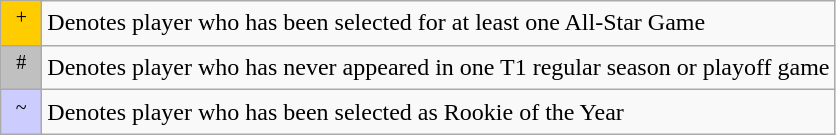<table class="wikitable">
<tr>
<td align="center" bgcolor="#FFCC00" width="20"><sup>+</sup></td>
<td>Denotes player who has been selected for at least one All-Star Game</td>
</tr>
<tr>
<td align="center" bgcolor="#C0C0C0" width="20"><sup>#</sup></td>
<td>Denotes player who has never appeared in one T1 regular season or playoff game</td>
</tr>
<tr>
<td align="center" bgcolor="CCCCFF" width="20"><sup>~</sup></td>
<td>Denotes player who has been selected as Rookie of the Year</td>
</tr>
</table>
